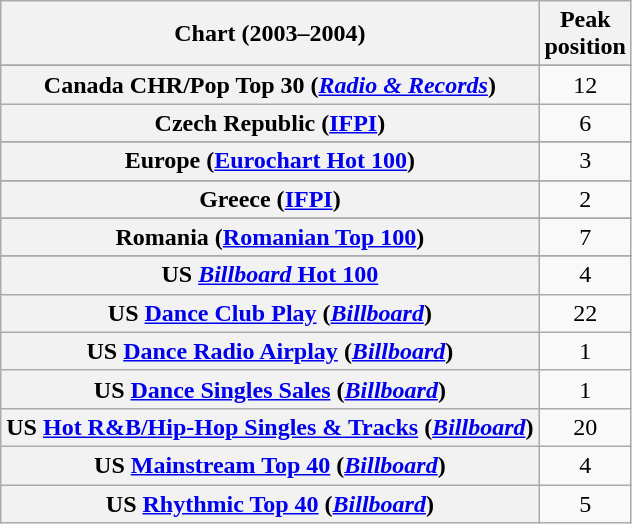<table class="wikitable sortable plainrowheaders" style="text-align:center">
<tr>
<th>Chart (2003–2004)</th>
<th>Peak<br>position</th>
</tr>
<tr>
</tr>
<tr>
</tr>
<tr>
</tr>
<tr>
</tr>
<tr>
</tr>
<tr>
</tr>
<tr>
<th scope="row">Canada CHR/Pop Top 30 (<em><a href='#'>Radio & Records</a></em>)</th>
<td>12</td>
</tr>
<tr>
<th scope="row">Czech Republic (<a href='#'>IFPI</a>)</th>
<td>6</td>
</tr>
<tr>
</tr>
<tr>
<th scope="row">Europe (<a href='#'>Eurochart Hot 100</a>)</th>
<td>3</td>
</tr>
<tr>
</tr>
<tr>
</tr>
<tr>
<th scope="row">Greece (<a href='#'>IFPI</a>)</th>
<td>2</td>
</tr>
<tr>
</tr>
<tr>
</tr>
<tr>
</tr>
<tr>
</tr>
<tr>
</tr>
<tr>
</tr>
<tr>
</tr>
<tr>
</tr>
<tr>
</tr>
<tr>
<th scope="row">Romania (<a href='#'>Romanian Top 100</a>)</th>
<td>7</td>
</tr>
<tr>
</tr>
<tr>
</tr>
<tr>
</tr>
<tr>
</tr>
<tr>
</tr>
<tr>
<th scope="row">US <a href='#'><em>Billboard</em> Hot 100</a></th>
<td>4</td>
</tr>
<tr>
<th scope="row">US <a href='#'>Dance Club Play</a> (<em><a href='#'>Billboard</a></em>)<br></th>
<td>22</td>
</tr>
<tr>
<th scope="row">US <a href='#'>Dance Radio Airplay</a> (<em><a href='#'>Billboard</a></em>)</th>
<td>1</td>
</tr>
<tr>
<th scope="row">US <a href='#'>Dance Singles Sales</a> (<em><a href='#'>Billboard</a></em>)<br></th>
<td>1</td>
</tr>
<tr>
<th scope="row">US <a href='#'>Hot R&B/Hip-Hop Singles & Tracks</a> (<em><a href='#'>Billboard</a></em>)</th>
<td>20</td>
</tr>
<tr>
<th scope="row">US <a href='#'>Mainstream Top 40</a> (<em><a href='#'>Billboard</a></em>)</th>
<td>4</td>
</tr>
<tr>
<th scope="row">US <a href='#'>Rhythmic Top 40</a> (<em><a href='#'>Billboard</a></em>)</th>
<td>5</td>
</tr>
</table>
